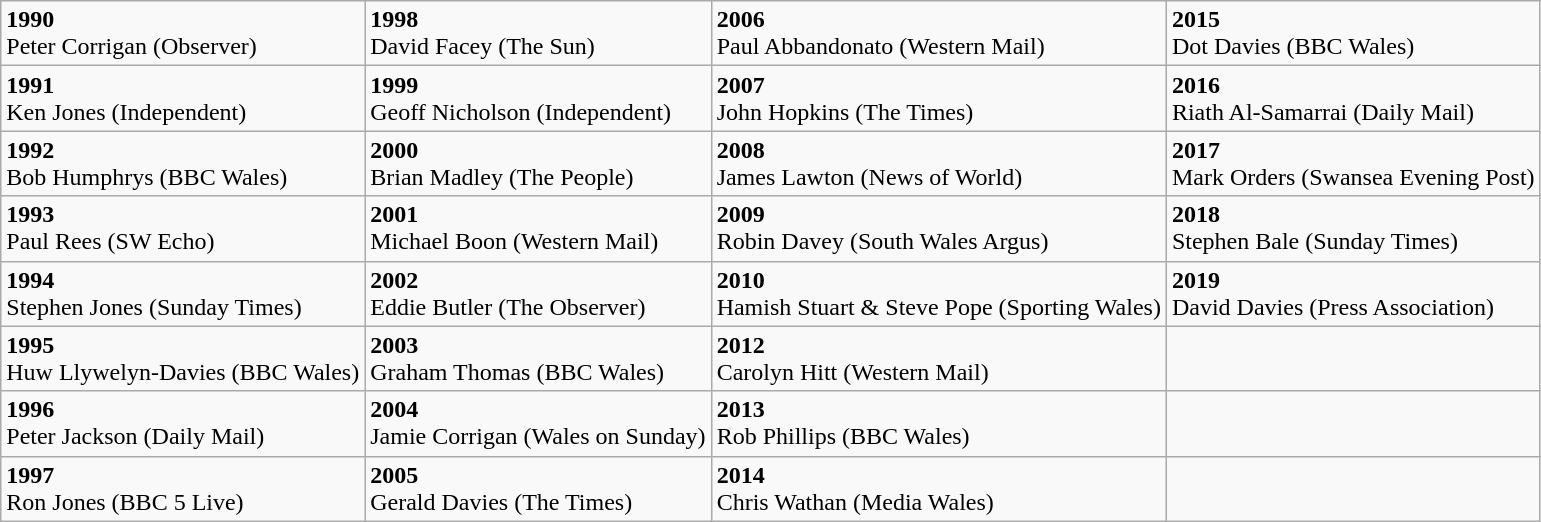<table class="wikitable">
<tr>
<td><strong>1990</strong><br>Peter Corrigan (Observer)</td>
<td><strong>1998</strong><br>David Facey (The Sun)</td>
<td><strong>2006</strong><br>Paul Abbandonato (Western Mail)</td>
<td><strong>2015</strong><br>Dot Davies (BBC Wales)</td>
</tr>
<tr>
<td><strong>1991</strong><br>Ken Jones (Independent)</td>
<td><strong>1999</strong><br>Geoff Nicholson (Independent)</td>
<td><strong>2007</strong><br>John Hopkins (The Times)</td>
<td><strong>2016</strong><br>Riath Al-Samarrai (Daily Mail)</td>
</tr>
<tr>
<td><strong>1992</strong><br>Bob Humphrys (BBC Wales)</td>
<td><strong>2000</strong><br>Brian Madley (The People)</td>
<td><strong>2008</strong><br>James Lawton (News of World)</td>
<td><strong>2017</strong><br>Mark Orders (Swansea Evening Post)</td>
</tr>
<tr>
<td><strong>1993</strong><br>Paul Rees (SW Echo)</td>
<td><strong>2001</strong><br>Michael Boon (Western Mail)</td>
<td><strong>2009</strong><br>Robin Davey (South Wales Argus)</td>
<td><strong>2018</strong><br>Stephen Bale (Sunday Times)</td>
</tr>
<tr>
<td><strong>1994</strong><br>Stephen Jones (Sunday Times)</td>
<td><strong>2002</strong><br>Eddie Butler (The Observer)</td>
<td><strong>2010</strong><br>Hamish Stuart & Steve Pope (Sporting Wales)</td>
<td><strong>2019</strong><br>David Davies (Press Association)</td>
</tr>
<tr>
<td><strong>1995</strong><br>Huw Llywelyn-Davies (BBC Wales)</td>
<td><strong>2003</strong><br>Graham Thomas (BBC Wales)</td>
<td><strong>2012</strong><br>Carolyn Hitt (Western Mail)</td>
</tr>
<tr>
<td><strong>1996</strong><br>Peter Jackson (Daily Mail)</td>
<td><strong>2004</strong><br>Jamie Corrigan (Wales on Sunday)</td>
<td><strong>2013</strong><br>Rob Phillips (BBC Wales)</td>
<td></td>
</tr>
<tr>
<td><strong>1997</strong><br>Ron Jones (BBC 5 Live)</td>
<td><strong>2005</strong><br>Gerald Davies (The Times)</td>
<td><strong>2014</strong><br>Chris Wathan (Media Wales)</td>
<td></td>
</tr>
</table>
